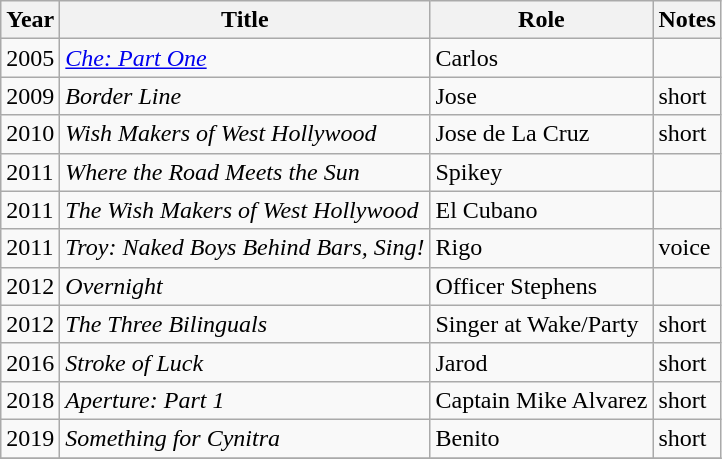<table class="wikitable sortable">
<tr>
<th>Year</th>
<th>Title</th>
<th>Role</th>
<th class="unsortable">Notes</th>
</tr>
<tr>
<td>2005</td>
<td><em><a href='#'>Che: Part One</a></em></td>
<td>Carlos</td>
<td></td>
</tr>
<tr>
<td>2009</td>
<td><em>Border Line</em></td>
<td>Jose</td>
<td>short</td>
</tr>
<tr>
<td>2010</td>
<td><em>Wish Makers of West Hollywood</em></td>
<td>Jose de La Cruz</td>
<td>short</td>
</tr>
<tr>
<td>2011</td>
<td><em>Where the Road Meets the Sun</em></td>
<td>Spikey</td>
<td></td>
</tr>
<tr>
<td>2011</td>
<td><em>The Wish Makers of West Hollywood</em></td>
<td>El Cubano</td>
<td></td>
</tr>
<tr>
<td>2011</td>
<td><em>Troy: Naked Boys Behind Bars, Sing!</em></td>
<td>Rigo</td>
<td>voice</td>
</tr>
<tr>
<td>2012</td>
<td><em>Overnight</em></td>
<td>Officer Stephens</td>
<td></td>
</tr>
<tr>
<td>2012</td>
<td><em>The Three Bilinguals</em></td>
<td>Singer at Wake/Party</td>
<td>short</td>
</tr>
<tr>
<td>2016</td>
<td><em>Stroke of Luck</em></td>
<td>Jarod</td>
<td>short</td>
</tr>
<tr>
<td>2018</td>
<td><em>Aperture: Part 1</em></td>
<td>Captain Mike Alvarez</td>
<td>short</td>
</tr>
<tr>
<td>2019</td>
<td><em>Something for Cynitra</em></td>
<td>Benito</td>
<td>short</td>
</tr>
<tr>
</tr>
</table>
